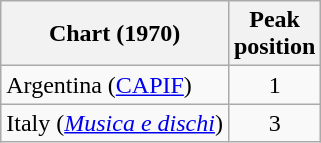<table class="wikitable sortable">
<tr>
<th align="left">Chart (1970)</th>
<th align="left">Peak<br>position</th>
</tr>
<tr>
<td align="left">Argentina (<a href='#'>CAPIF</a>)</td>
<td align="center">1</td>
</tr>
<tr>
<td align="left">Italy (<em><a href='#'>Musica e dischi</a></em>)</td>
<td align="center">3</td>
</tr>
</table>
